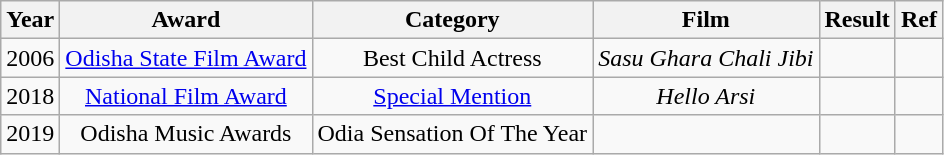<table class="wikitable" style="text-align:center;">
<tr>
<th>Year</th>
<th>Award</th>
<th>Category</th>
<th>Film</th>
<th>Result</th>
<th>Ref</th>
</tr>
<tr>
<td>2006</td>
<td><a href='#'>Odisha State Film Award</a></td>
<td>Best Child Actress</td>
<td><em>Sasu Ghara Chali Jibi</em></td>
<td></td>
<td></td>
</tr>
<tr>
<td>2018</td>
<td><a href='#'>National Film Award</a></td>
<td><a href='#'>Special Mention</a></td>
<td><em>Hello Arsi</em></td>
<td></td>
<td></td>
</tr>
<tr>
<td>2019</td>
<td>Odisha Music Awards</td>
<td>Odia Sensation Of The Year</td>
<td></td>
<td></td>
<td></td>
</tr>
</table>
